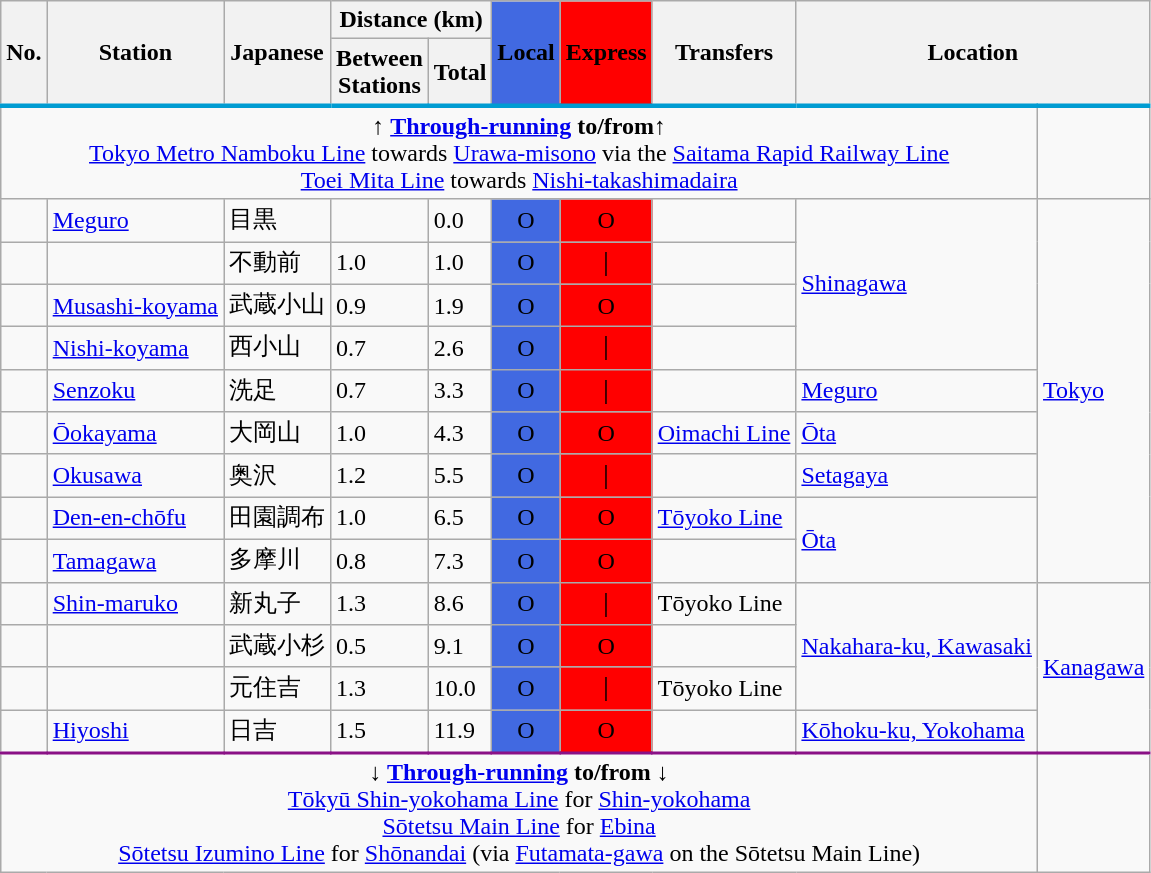<table class=wikitable>
<tr>
<th rowspan=2 style="border-bottom:solid 3px #009cd2">No.</th>
<th rowspan=2 style="border-bottom:solid 3px #009cd2">Station</th>
<th rowspan=2 style="border-bottom:solid 3px #009cd2">Japanese</th>
<th colspan=2>Distance (km)</th>
<th rowspan=2 style="text-align:center; background:RoyalBlue;">Local</th>
<th rowspan=2 style="text-align:center; background:Red;">Express</th>
<th rowspan=2 style="border-bottom:solid 3px #009cd2">Transfers</th>
<th rowspan=2 colspan="2" style="border-bottom:solid 3px #009cd2">Location</th>
</tr>
<tr style="border-bottom:solid 3px #009cd2">
<th>Between<br>Stations</th>
<th>Total</th>
</tr>
<tr>
<td colspan="9" align="center">↑ <a href='#'><strong>Through-running</strong></a> <strong>to/from</strong>↑<br><a href='#'>Tokyo Metro Namboku Line</a> towards <a href='#'>Urawa-misono</a> via the <a href='#'>Saitama Rapid Railway Line</a><br><a href='#'>Toei Mita Line</a> towards <a href='#'>Nishi-takashimadaira</a></td>
</tr>
<tr>
<td><br>
</td>
<td><a href='#'>Meguro</a></td>
<td>目黒</td>
<td></td>
<td>0.0</td>
<td style="text-align:center; background:RoyalBlue;">O</td>
<td style="text-align:center; background:Red;">O</td>
<td></td>
<td rowspan="4"><a href='#'>Shinagawa</a></td>
<td rowspan="9"><a href='#'>Tokyo</a></td>
</tr>
<tr>
<td></td>
<td></td>
<td>不動前</td>
<td>1.0</td>
<td>1.0</td>
<td style="text-align:center; background:RoyalBlue;">O</td>
<td style="text-align:center; background:Red;">｜</td>
<td> </td>
</tr>
<tr>
<td></td>
<td><a href='#'>Musashi-koyama</a></td>
<td>武蔵小山</td>
<td>0.9</td>
<td>1.9</td>
<td style="text-align:center; background:RoyalBlue;">O</td>
<td style="text-align:center; background:Red;">O</td>
</tr>
<tr>
<td></td>
<td><a href='#'>Nishi-koyama</a></td>
<td>西小山</td>
<td>0.7</td>
<td>2.6</td>
<td style="text-align:center; background:RoyalBlue;">O</td>
<td style="text-align:center; background:Red;">｜</td>
<td> </td>
</tr>
<tr>
<td></td>
<td><a href='#'>Senzoku</a></td>
<td>洗足</td>
<td>0.7</td>
<td>3.3</td>
<td style="text-align:center; background:RoyalBlue;">O</td>
<td style="text-align:center; background:Red;">｜</td>
<td> </td>
<td><a href='#'>Meguro</a></td>
</tr>
<tr>
<td></td>
<td><a href='#'>Ōokayama</a></td>
<td>大岡山</td>
<td>1.0</td>
<td>4.3</td>
<td style="text-align:center; background:RoyalBlue;">O</td>
<td style="text-align:center; background:Red;">O</td>
<td> <a href='#'>Oimachi Line</a></td>
<td><a href='#'>Ōta</a></td>
</tr>
<tr>
<td></td>
<td><a href='#'>Okusawa</a></td>
<td>奥沢</td>
<td>1.2</td>
<td>5.5</td>
<td style="text-align:center; background:RoyalBlue;">O</td>
<td style="text-align:center; background:Red;">｜</td>
<td> </td>
<td><a href='#'>Setagaya</a></td>
</tr>
<tr>
<td></td>
<td><a href='#'>Den-en-chōfu</a></td>
<td>田園調布</td>
<td>1.0</td>
<td>6.5</td>
<td style="text-align:center; background:RoyalBlue;">O</td>
<td style="text-align:center; background:Red;">O</td>
<td> <a href='#'>Tōyoko Line</a></td>
<td rowspan="2"><a href='#'>Ōta</a></td>
</tr>
<tr>
<td></td>
<td><a href='#'>Tamagawa</a></td>
<td>多摩川</td>
<td>0.8</td>
<td>7.3</td>
<td style="text-align:center; background:RoyalBlue;">O</td>
<td style="text-align:center; background:Red;">O</td>
<td></td>
</tr>
<tr>
<td></td>
<td><a href='#'>Shin-maruko</a></td>
<td>新丸子</td>
<td>1.3</td>
<td>8.6</td>
<td style="text-align:center; background:RoyalBlue;">O</td>
<td style="text-align:center; background:Red;">｜</td>
<td> Tōyoko Line</td>
<td rowspan="3"><a href='#'>Nakahara-ku, Kawasaki</a></td>
<td rowspan="4"><a href='#'>Kanagawa</a></td>
</tr>
<tr>
<td></td>
<td></td>
<td>武蔵小杉</td>
<td>0.5</td>
<td>9.1</td>
<td style="text-align:center; background:RoyalBlue;">O</td>
<td style="text-align:center; background:Red;">O</td>
<td></td>
</tr>
<tr>
<td></td>
<td></td>
<td>元住吉</td>
<td>1.3</td>
<td>10.0</td>
<td style="text-align:center; background:RoyalBlue;">O</td>
<td style="text-align:center; background:Red;">｜</td>
<td> Tōyoko Line</td>
</tr>
<tr>
<td><br></td>
<td><a href='#'>Hiyoshi</a></td>
<td>日吉</td>
<td>1.5</td>
<td>11.9</td>
<td style="text-align:center; background:RoyalBlue;">O</td>
<td style="text-align:center; background:Red;">O</td>
<td></td>
<td><a href='#'>Kōhoku-ku, Yokohama</a></td>
</tr>
<tr style="border-top:2px solid #8a1186;">
<td colspan="9" align="center"><strong>↓ <a href='#'>Through-running</a> to/from ↓</strong><br> <a href='#'>Tōkyū Shin-yokohama Line</a> for <a href='#'>Shin-yokohama</a><br> <a href='#'>Sōtetsu Main Line</a> for <a href='#'>Ebina</a><br> <a href='#'>Sōtetsu Izumino Line</a> for <a href='#'>Shōnandai</a> (via <a href='#'>Futamata-gawa</a> on the Sōtetsu Main Line)</td>
</tr>
</table>
